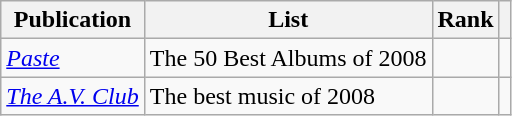<table class="sortable wikitable">
<tr>
<th>Publication</th>
<th>List</th>
<th>Rank</th>
<th class="unsortable"></th>
</tr>
<tr>
<td><em><a href='#'>Paste</a></em></td>
<td>The 50 Best Albums of 2008</td>
<td></td>
<td></td>
</tr>
<tr>
<td><em><a href='#'>The A.V. Club</a></em></td>
<td>The best music of 2008</td>
<td></td>
<td></td>
</tr>
</table>
